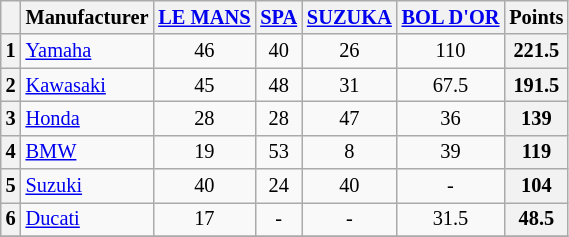<table class="wikitable" style="font-size:85%; text-align:center">
<tr>
<th></th>
<th>Manufacturer</th>
<th><a href='#'>LE MANS</a><br></th>
<th><a href='#'>SPA</a><br></th>
<th><a href='#'>SUZUKA</a><br></th>
<th><a href='#'>BOL D'OR</a><br></th>
<th>Points</th>
</tr>
<tr>
<th>1</th>
<td align=left> <a href='#'>Yamaha</a></td>
<td>46</td>
<td>40</td>
<td>26</td>
<td>110</td>
<th>221.5</th>
</tr>
<tr>
<th>2</th>
<td align=left> <a href='#'>Kawasaki</a></td>
<td>45</td>
<td>48</td>
<td>31</td>
<td>67.5</td>
<th>191.5</th>
</tr>
<tr>
<th>3</th>
<td align=left> <a href='#'>Honda</a></td>
<td>28</td>
<td>28</td>
<td>47</td>
<td>36</td>
<th>139</th>
</tr>
<tr>
<th>4</th>
<td align=left> <a href='#'>BMW</a></td>
<td>19</td>
<td>53</td>
<td>8</td>
<td>39</td>
<th>119</th>
</tr>
<tr>
<th>5</th>
<td align=left> <a href='#'>Suzuki</a></td>
<td>40</td>
<td>24</td>
<td>40</td>
<td>-</td>
<th>104</th>
</tr>
<tr>
<th>6</th>
<td align=left> <a href='#'>Ducati</a></td>
<td>17</td>
<td>-</td>
<td>-</td>
<td>31.5</td>
<th>48.5</th>
</tr>
<tr>
</tr>
</table>
